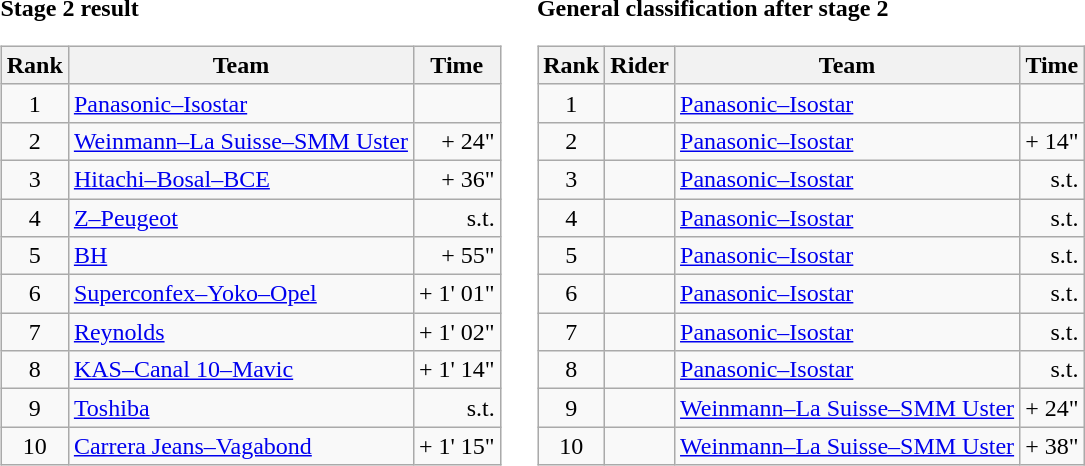<table>
<tr>
<td><strong>Stage 2 result</strong><br><table class="wikitable">
<tr>
<th scope="col">Rank</th>
<th scope="col">Team</th>
<th scope="col">Time</th>
</tr>
<tr>
<td style="text-align:center;">1</td>
<td><a href='#'>Panasonic–Isostar</a></td>
<td style="text-align:right;"></td>
</tr>
<tr>
<td style="text-align:center;">2</td>
<td><a href='#'>Weinmann–La Suisse–SMM Uster</a></td>
<td style="text-align:right;">+ 24"</td>
</tr>
<tr>
<td style="text-align:center;">3</td>
<td><a href='#'>Hitachi–Bosal–BCE</a></td>
<td style="text-align:right;">+ 36"</td>
</tr>
<tr>
<td style="text-align:center;">4</td>
<td><a href='#'>Z–Peugeot</a></td>
<td style="text-align:right;">s.t.</td>
</tr>
<tr>
<td style="text-align:center;">5</td>
<td><a href='#'>BH</a></td>
<td style="text-align:right;">+ 55"</td>
</tr>
<tr>
<td style="text-align:center;">6</td>
<td><a href='#'>Superconfex–Yoko–Opel</a></td>
<td style="text-align:right;">+ 1' 01"</td>
</tr>
<tr>
<td style="text-align:center;">7</td>
<td><a href='#'>Reynolds</a></td>
<td style="text-align:right;">+ 1' 02"</td>
</tr>
<tr>
<td style="text-align:center;">8</td>
<td><a href='#'>KAS–Canal 10–Mavic</a></td>
<td style="text-align:right;">+ 1' 14"</td>
</tr>
<tr>
<td style="text-align:center;">9</td>
<td><a href='#'>Toshiba</a></td>
<td style="text-align:right;">s.t.</td>
</tr>
<tr>
<td style="text-align:center;">10</td>
<td><a href='#'>Carrera Jeans–Vagabond</a></td>
<td style="text-align:right;">+ 1' 15"</td>
</tr>
</table>
</td>
<td></td>
<td><strong>General classification after stage 2</strong><br><table class="wikitable">
<tr>
<th scope="col">Rank</th>
<th scope="col">Rider</th>
<th scope="col">Team</th>
<th scope="col">Time</th>
</tr>
<tr>
<td style="text-align:center;">1</td>
<td> </td>
<td><a href='#'>Panasonic–Isostar</a></td>
<td style="text-align:right;"></td>
</tr>
<tr>
<td style="text-align:center;">2</td>
<td></td>
<td><a href='#'>Panasonic–Isostar</a></td>
<td style="text-align:right;">+ 14"</td>
</tr>
<tr>
<td style="text-align:center;">3</td>
<td></td>
<td><a href='#'>Panasonic–Isostar</a></td>
<td style="text-align:right;">s.t.</td>
</tr>
<tr>
<td style="text-align:center;">4</td>
<td></td>
<td><a href='#'>Panasonic–Isostar</a></td>
<td style="text-align:right;">s.t.</td>
</tr>
<tr>
<td style="text-align:center;">5</td>
<td></td>
<td><a href='#'>Panasonic–Isostar</a></td>
<td style="text-align:right;">s.t.</td>
</tr>
<tr>
<td style="text-align:center;">6</td>
<td></td>
<td><a href='#'>Panasonic–Isostar</a></td>
<td style="text-align:right;">s.t.</td>
</tr>
<tr>
<td style="text-align:center;">7</td>
<td></td>
<td><a href='#'>Panasonic–Isostar</a></td>
<td style="text-align:right;">s.t.</td>
</tr>
<tr>
<td style="text-align:center;">8</td>
<td></td>
<td><a href='#'>Panasonic–Isostar</a></td>
<td style="text-align:right;">s.t.</td>
</tr>
<tr>
<td style="text-align:center;">9</td>
<td></td>
<td><a href='#'>Weinmann–La Suisse–SMM Uster</a></td>
<td style="text-align:right;">+ 24"</td>
</tr>
<tr>
<td style="text-align:center;">10</td>
<td></td>
<td><a href='#'>Weinmann–La Suisse–SMM Uster</a></td>
<td style="text-align:right;">+ 38"</td>
</tr>
</table>
</td>
</tr>
</table>
